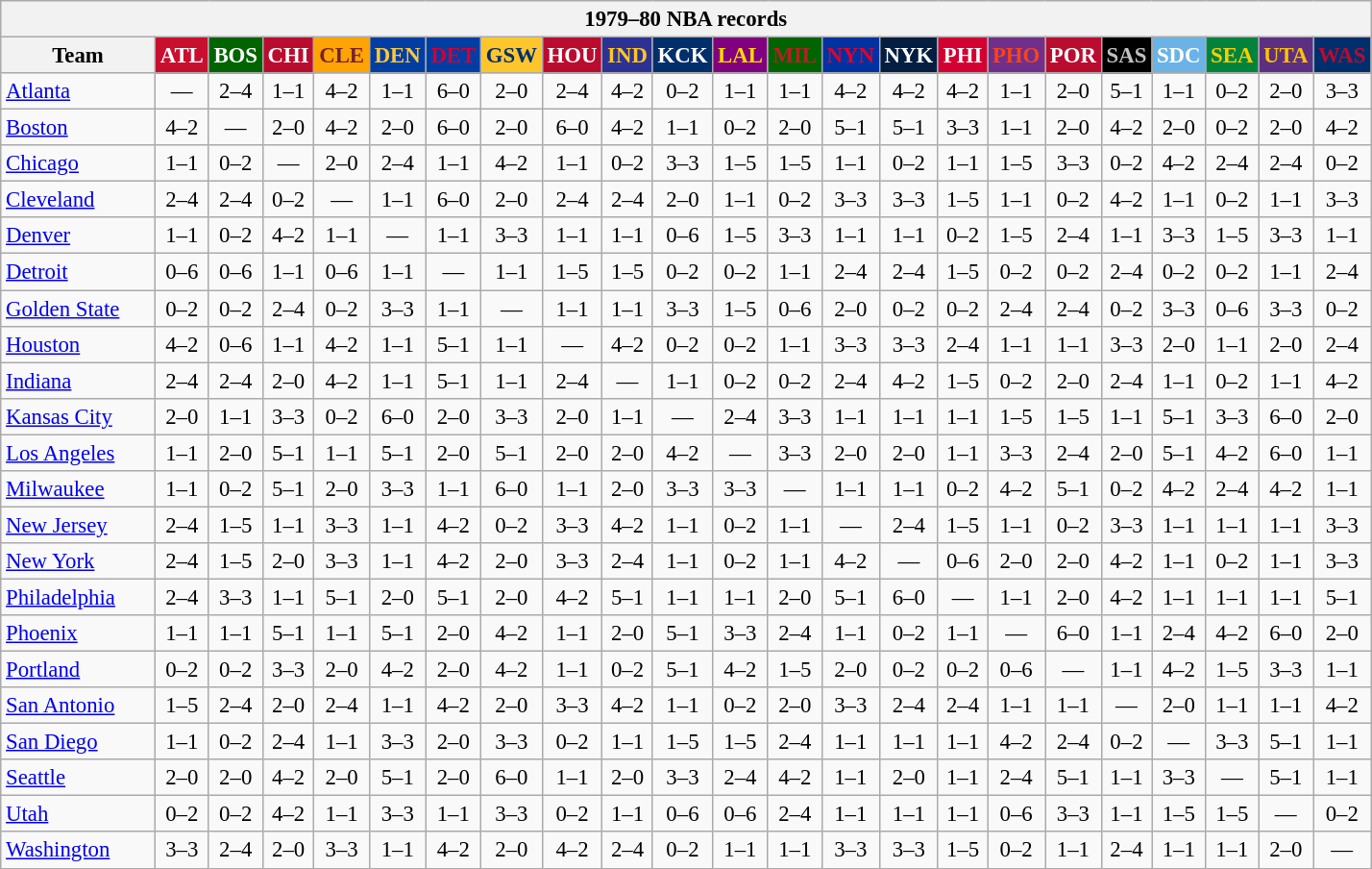<table class="wikitable" style="font-size:95%; text-align:center;">
<tr>
<th colspan=23>1979–80 NBA records</th>
</tr>
<tr>
<th width=100>Team</th>
<th style="background:#C90F2E;color:#FFFFFF;width=35">ATL</th>
<th style="background:#006400;color:#FFFFFF;width=35">BOS</th>
<th style="background:#BA0C2F;color:#FFFFFF;width=35">CHI</th>
<th style="background:#FFA402;color:#77222F;width=35">CLE</th>
<th style="background:#003EA4;color:#FDC835;width=35">DEN</th>
<th style="background:#003EA4;color:#D50032;width=35">DET</th>
<th style="background:#FFC62C;color:#012F6B;width=35">GSW</th>
<th style="background:#BA0C2F;color:#FFFFFF;width=35">HOU</th>
<th style="background:#2C3294;color:#FCC624;width=35">IND</th>
<th style="background:#012F6B;color:#FFFFFF;width=35">KCK</th>
<th style="background:#800080;color:#FFD700;width=35">LAL</th>
<th style="background:#006400;color:#B22222;width=35">MIL</th>
<th style="background:#0032A1;color:#E5002B;width=35">NYN</th>
<th style="background:#031E41;color:#FFFFFF;width=35">NYK</th>
<th style="background:#D40032;color:#FFFFFF;width=35">PHI</th>
<th style="background:#702F8B;color:#FA4417;width=35">PHO</th>
<th style="background:#BA0C2F;color:#FFFFFF;width=35">POR</th>
<th style="background:#000000;color:#C0C0C0;width=35">SAS</th>
<th style="background:#6BB3E6;color:#FFFFFF;width=35">SDC</th>
<th style="background:#00843D;color:#FFCD01;width=35">SEA</th>
<th style="background:#5C2F83;color:#FCC200;width=35">UTA</th>
<th style="background:#012F6D;color:#BA0C2F;width=35">WAS</th>
</tr>
<tr>
<td style="text-align:left;"><a href='#'>Atlanta</a></td>
<td>—</td>
<td>2–4</td>
<td>1–1</td>
<td>4–2</td>
<td>1–1</td>
<td>6–0</td>
<td>2–0</td>
<td>2–4</td>
<td>4–2</td>
<td>0–2</td>
<td>1–1</td>
<td>1–1</td>
<td>4–2</td>
<td>4–2</td>
<td>4–2</td>
<td>1–1</td>
<td>2–0</td>
<td>5–1</td>
<td>1–1</td>
<td>0–2</td>
<td>2–0</td>
<td>3–3</td>
</tr>
<tr>
<td style="text-align:left;"><a href='#'>Boston</a></td>
<td>4–2</td>
<td>—</td>
<td>2–0</td>
<td>4–2</td>
<td>2–0</td>
<td>6–0</td>
<td>2–0</td>
<td>6–0</td>
<td>4–2</td>
<td>1–1</td>
<td>0–2</td>
<td>2–0</td>
<td>5–1</td>
<td>5–1</td>
<td>3–3</td>
<td>1–1</td>
<td>2–0</td>
<td>4–2</td>
<td>2–0</td>
<td>0–2</td>
<td>2–0</td>
<td>4–2</td>
</tr>
<tr>
<td style="text-align:left;"><a href='#'>Chicago</a></td>
<td>1–1</td>
<td>0–2</td>
<td>—</td>
<td>2–0</td>
<td>2–4</td>
<td>1–1</td>
<td>4–2</td>
<td>1–1</td>
<td>0–2</td>
<td>3–3</td>
<td>1–5</td>
<td>1–5</td>
<td>1–1</td>
<td>0–2</td>
<td>1–1</td>
<td>1–5</td>
<td>3–3</td>
<td>0–2</td>
<td>4–2</td>
<td>2–4</td>
<td>2–4</td>
<td>0–2</td>
</tr>
<tr>
<td style="text-align:left;"><a href='#'>Cleveland</a></td>
<td>2–4</td>
<td>2–4</td>
<td>0–2</td>
<td>—</td>
<td>1–1</td>
<td>6–0</td>
<td>2–0</td>
<td>2–4</td>
<td>2–4</td>
<td>2–0</td>
<td>1–1</td>
<td>0–2</td>
<td>3–3</td>
<td>3–3</td>
<td>1–5</td>
<td>1–1</td>
<td>0–2</td>
<td>4–2</td>
<td>1–1</td>
<td>0–2</td>
<td>1–1</td>
<td>3–3</td>
</tr>
<tr>
<td style="text-align:left;"><a href='#'>Denver</a></td>
<td>1–1</td>
<td>0–2</td>
<td>4–2</td>
<td>1–1</td>
<td>—</td>
<td>1–1</td>
<td>3–3</td>
<td>1–1</td>
<td>1–1</td>
<td>0–6</td>
<td>1–5</td>
<td>3–3</td>
<td>1–1</td>
<td>1–1</td>
<td>0–2</td>
<td>1–5</td>
<td>2–4</td>
<td>1–1</td>
<td>3–3</td>
<td>1–5</td>
<td>3–3</td>
<td>1–1</td>
</tr>
<tr>
<td style="text-align:left;"><a href='#'>Detroit</a></td>
<td>0–6</td>
<td>0–6</td>
<td>1–1</td>
<td>0–6</td>
<td>1–1</td>
<td>—</td>
<td>1–1</td>
<td>1–5</td>
<td>1–5</td>
<td>0–2</td>
<td>0–2</td>
<td>1–1</td>
<td>2–4</td>
<td>2–4</td>
<td>1–5</td>
<td>0–2</td>
<td>0–2</td>
<td>2–4</td>
<td>0–2</td>
<td>0–2</td>
<td>1–1</td>
<td>2–4</td>
</tr>
<tr>
<td style="text-align:left;"><a href='#'>Golden State</a></td>
<td>0–2</td>
<td>0–2</td>
<td>2–4</td>
<td>0–2</td>
<td>3–3</td>
<td>1–1</td>
<td>—</td>
<td>1–1</td>
<td>1–1</td>
<td>3–3</td>
<td>1–5</td>
<td>0–6</td>
<td>2–0</td>
<td>0–2</td>
<td>0–2</td>
<td>2–4</td>
<td>2–4</td>
<td>0–2</td>
<td>3–3</td>
<td>0–6</td>
<td>3–3</td>
<td>0–2</td>
</tr>
<tr>
<td style="text-align:left;"><a href='#'>Houston</a></td>
<td>4–2</td>
<td>0–6</td>
<td>1–1</td>
<td>4–2</td>
<td>1–1</td>
<td>5–1</td>
<td>1–1</td>
<td>—</td>
<td>4–2</td>
<td>0–2</td>
<td>0–2</td>
<td>1–1</td>
<td>3–3</td>
<td>3–3</td>
<td>2–4</td>
<td>1–1</td>
<td>1–1</td>
<td>3–3</td>
<td>2–0</td>
<td>1–1</td>
<td>2–0</td>
<td>2–4</td>
</tr>
<tr>
<td style="text-align:left;"><a href='#'>Indiana</a></td>
<td>2–4</td>
<td>2–4</td>
<td>2–0</td>
<td>4–2</td>
<td>1–1</td>
<td>5–1</td>
<td>1–1</td>
<td>2–4</td>
<td>—</td>
<td>1–1</td>
<td>0–2</td>
<td>0–2</td>
<td>2–4</td>
<td>4–2</td>
<td>1–5</td>
<td>0–2</td>
<td>2–0</td>
<td>2–4</td>
<td>1–1</td>
<td>0–2</td>
<td>1–1</td>
<td>4–2</td>
</tr>
<tr>
<td style="text-align:left;"><a href='#'>Kansas City</a></td>
<td>2–0</td>
<td>1–1</td>
<td>3–3</td>
<td>0–2</td>
<td>6–0</td>
<td>2–0</td>
<td>3–3</td>
<td>2–0</td>
<td>1–1</td>
<td>—</td>
<td>2–4</td>
<td>3–3</td>
<td>1–1</td>
<td>1–1</td>
<td>1–1</td>
<td>1–5</td>
<td>1–5</td>
<td>1–1</td>
<td>5–1</td>
<td>3–3</td>
<td>6–0</td>
<td>2–0</td>
</tr>
<tr>
<td style="text-align:left;"><a href='#'>Los Angeles</a></td>
<td>1–1</td>
<td>2–0</td>
<td>5–1</td>
<td>1–1</td>
<td>5–1</td>
<td>2–0</td>
<td>5–1</td>
<td>2–0</td>
<td>2–0</td>
<td>4–2</td>
<td>—</td>
<td>3–3</td>
<td>2–0</td>
<td>2–0</td>
<td>1–1</td>
<td>3–3</td>
<td>2–4</td>
<td>2–0</td>
<td>5–1</td>
<td>4–2</td>
<td>6–0</td>
<td>1–1</td>
</tr>
<tr>
<td style="text-align:left;"><a href='#'>Milwaukee</a></td>
<td>1–1</td>
<td>0–2</td>
<td>5–1</td>
<td>2–0</td>
<td>3–3</td>
<td>1–1</td>
<td>6–0</td>
<td>1–1</td>
<td>2–0</td>
<td>3–3</td>
<td>3–3</td>
<td>—</td>
<td>1–1</td>
<td>1–1</td>
<td>0–2</td>
<td>4–2</td>
<td>5–1</td>
<td>0–2</td>
<td>4–2</td>
<td>2–4</td>
<td>4–2</td>
<td>1–1</td>
</tr>
<tr>
<td style="text-align:left;"><a href='#'>New Jersey</a></td>
<td>2–4</td>
<td>1–5</td>
<td>1–1</td>
<td>3–3</td>
<td>1–1</td>
<td>4–2</td>
<td>0–2</td>
<td>3–3</td>
<td>4–2</td>
<td>1–1</td>
<td>0–2</td>
<td>1–1</td>
<td>—</td>
<td>2–4</td>
<td>1–5</td>
<td>1–1</td>
<td>0–2</td>
<td>3–3</td>
<td>1–1</td>
<td>1–1</td>
<td>1–1</td>
<td>3–3</td>
</tr>
<tr>
<td style="text-align:left;"><a href='#'>New York</a></td>
<td>2–4</td>
<td>1–5</td>
<td>2–0</td>
<td>3–3</td>
<td>1–1</td>
<td>4–2</td>
<td>2–0</td>
<td>3–3</td>
<td>2–4</td>
<td>1–1</td>
<td>0–2</td>
<td>1–1</td>
<td>4–2</td>
<td>—</td>
<td>0–6</td>
<td>2–0</td>
<td>2–0</td>
<td>4–2</td>
<td>1–1</td>
<td>0–2</td>
<td>1–1</td>
<td>3–3</td>
</tr>
<tr>
<td style="text-align:left;"><a href='#'>Philadelphia</a></td>
<td>2–4</td>
<td>3–3</td>
<td>1–1</td>
<td>5–1</td>
<td>2–0</td>
<td>5–1</td>
<td>2–0</td>
<td>4–2</td>
<td>5–1</td>
<td>1–1</td>
<td>1–1</td>
<td>2–0</td>
<td>5–1</td>
<td>6–0</td>
<td>—</td>
<td>1–1</td>
<td>2–0</td>
<td>4–2</td>
<td>1–1</td>
<td>1–1</td>
<td>1–1</td>
<td>5–1</td>
</tr>
<tr>
<td style="text-align:left;"><a href='#'>Phoenix</a></td>
<td>1–1</td>
<td>1–1</td>
<td>5–1</td>
<td>1–1</td>
<td>5–1</td>
<td>2–0</td>
<td>4–2</td>
<td>1–1</td>
<td>2–0</td>
<td>5–1</td>
<td>3–3</td>
<td>2–4</td>
<td>1–1</td>
<td>0–2</td>
<td>1–1</td>
<td>—</td>
<td>6–0</td>
<td>1–1</td>
<td>2–4</td>
<td>4–2</td>
<td>6–0</td>
<td>2–0</td>
</tr>
<tr>
<td style="text-align:left;"><a href='#'>Portland</a></td>
<td>0–2</td>
<td>0–2</td>
<td>3–3</td>
<td>2–0</td>
<td>4–2</td>
<td>2–0</td>
<td>4–2</td>
<td>1–1</td>
<td>0–2</td>
<td>5–1</td>
<td>4–2</td>
<td>1–5</td>
<td>2–0</td>
<td>0–2</td>
<td>0–2</td>
<td>0–6</td>
<td>—</td>
<td>1–1</td>
<td>4–2</td>
<td>1–5</td>
<td>3–3</td>
<td>1–1</td>
</tr>
<tr>
<td style="text-align:left;"><a href='#'>San Antonio</a></td>
<td>1–5</td>
<td>2–4</td>
<td>2–0</td>
<td>2–4</td>
<td>1–1</td>
<td>4–2</td>
<td>2–0</td>
<td>3–3</td>
<td>4–2</td>
<td>1–1</td>
<td>0–2</td>
<td>2–0</td>
<td>3–3</td>
<td>2–4</td>
<td>2–4</td>
<td>1–1</td>
<td>1–1</td>
<td>—</td>
<td>2–0</td>
<td>1–1</td>
<td>1–1</td>
<td>4–2</td>
</tr>
<tr>
<td style="text-align:left;"><a href='#'>San Diego</a></td>
<td>1–1</td>
<td>0–2</td>
<td>2–4</td>
<td>1–1</td>
<td>3–3</td>
<td>2–0</td>
<td>3–3</td>
<td>0–2</td>
<td>1–1</td>
<td>1–5</td>
<td>1–5</td>
<td>2–4</td>
<td>1–1</td>
<td>1–1</td>
<td>1–1</td>
<td>4–2</td>
<td>2–4</td>
<td>0–2</td>
<td>—</td>
<td>3–3</td>
<td>5–1</td>
<td>1–1</td>
</tr>
<tr>
<td style="text-align:left;"><a href='#'>Seattle</a></td>
<td>2–0</td>
<td>2–0</td>
<td>4–2</td>
<td>2–0</td>
<td>5–1</td>
<td>2–0</td>
<td>6–0</td>
<td>1–1</td>
<td>2–0</td>
<td>3–3</td>
<td>2–4</td>
<td>4–2</td>
<td>1–1</td>
<td>2–0</td>
<td>1–1</td>
<td>2–4</td>
<td>5–1</td>
<td>1–1</td>
<td>3–3</td>
<td>—</td>
<td>5–1</td>
<td>1–1</td>
</tr>
<tr>
<td style="text-align:left;"><a href='#'>Utah</a></td>
<td>0–2</td>
<td>0–2</td>
<td>4–2</td>
<td>1–1</td>
<td>3–3</td>
<td>1–1</td>
<td>3–3</td>
<td>0–2</td>
<td>1–1</td>
<td>0–6</td>
<td>0–6</td>
<td>2–4</td>
<td>1–1</td>
<td>1–1</td>
<td>1–1</td>
<td>0–6</td>
<td>3–3</td>
<td>1–1</td>
<td>1–5</td>
<td>1–5</td>
<td>—</td>
<td>0–2</td>
</tr>
<tr>
<td style="text-align:left;"><a href='#'>Washington</a></td>
<td>3–3</td>
<td>2–4</td>
<td>2–0</td>
<td>3–3</td>
<td>1–1</td>
<td>4–2</td>
<td>2–0</td>
<td>4–2</td>
<td>2–4</td>
<td>0–2</td>
<td>1–1</td>
<td>1–1</td>
<td>3–3</td>
<td>3–3</td>
<td>1–5</td>
<td>0–2</td>
<td>1–1</td>
<td>2–4</td>
<td>1–1</td>
<td>1–1</td>
<td>2–0</td>
<td>—</td>
</tr>
</table>
